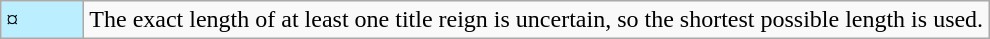<table class="wikitable">
<tr>
<td style="background-color:#bbeeff;width:3em;">¤</td>
<td>The exact length of at least one title reign is uncertain, so the shortest possible length is used.</td>
</tr>
</table>
